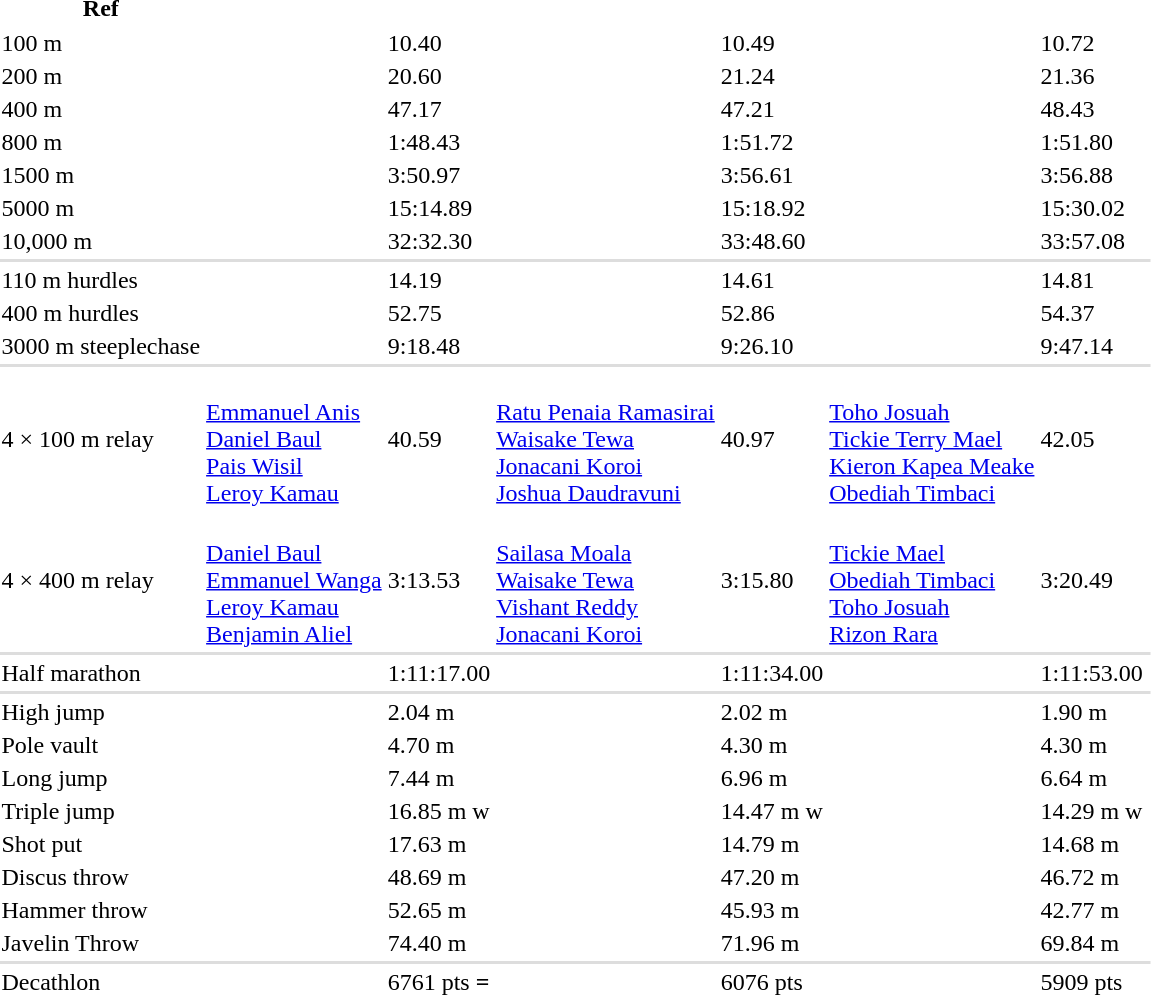<table>
<tr>
<th style="padding:2px;">Ref</th>
</tr>
<tr>
<td>100 m</td>
<td></td>
<td>10.40</td>
<td></td>
<td>10.49</td>
<td></td>
<td>10.72</td>
<td align=center></td>
</tr>
<tr>
<td>200 m</td>
<td></td>
<td>20.60</td>
<td></td>
<td>21.24</td>
<td></td>
<td>21.36 <strong></strong></td>
<td align=center></td>
</tr>
<tr>
<td>400 m</td>
<td></td>
<td>47.17 <strong></strong></td>
<td></td>
<td>47.21 <strong></strong></td>
<td></td>
<td>48.43</td>
<td align=center></td>
</tr>
<tr>
<td>800 m</td>
<td></td>
<td>1:48.43 <strong></strong></td>
<td></td>
<td>1:51.72</td>
<td></td>
<td>1:51.80 <strong></strong></td>
<td align=center></td>
</tr>
<tr>
<td>1500 m</td>
<td></td>
<td>3:50.97</td>
<td></td>
<td>3:56.61</td>
<td></td>
<td>3:56.88 <strong></strong></td>
<td align=center></td>
</tr>
<tr>
<td>5000 m</td>
<td></td>
<td>15:14.89</td>
<td></td>
<td>15:18.92</td>
<td></td>
<td>15:30.02</td>
<td align=center></td>
</tr>
<tr>
<td>10,000 m</td>
<td></td>
<td>32:32.30</td>
<td></td>
<td>33:48.60</td>
<td></td>
<td>33:57.08</td>
<td align=center></td>
</tr>
<tr bgcolor=#ddd>
<td colspan=8></td>
</tr>
<tr>
<td>110 m hurdles</td>
<td></td>
<td>14.19 <strong></strong></td>
<td></td>
<td>14.61</td>
<td></td>
<td>14.81 <strong></strong></td>
<td align=center></td>
</tr>
<tr>
<td>400 m hurdles</td>
<td></td>
<td>52.75</td>
<td></td>
<td>52.86</td>
<td></td>
<td>54.37</td>
<td align=center></td>
</tr>
<tr>
<td>3000 m steeplechase</td>
<td></td>
<td>9:18.48</td>
<td></td>
<td>9:26.10</td>
<td></td>
<td>9:47.14</td>
<td align=center></td>
</tr>
<tr bgcolor=#ddd>
<td colspan=8></td>
</tr>
<tr>
<td>4 × 100 m relay</td>
<td><br><a href='#'>Emmanuel Anis</a><br><a href='#'>Daniel Baul</a><br><a href='#'>Pais Wisil</a><br><a href='#'>Leroy Kamau</a></td>
<td>40.59</td>
<td><br><a href='#'>Ratu Penaia Ramasirai</a><br><a href='#'>Waisake Tewa</a><br><a href='#'>Jonacani Koroi</a><br><a href='#'>Joshua Daudravuni</a></td>
<td>40.97</td>
<td><br><a href='#'>Toho Josuah</a><br><a href='#'>Tickie Terry Mael</a><br><a href='#'>Kieron Kapea Meake</a><br><a href='#'>Obediah Timbaci</a></td>
<td>42.05</td>
<td align=center></td>
</tr>
<tr>
<td>4 × 400 m relay</td>
<td><br><a href='#'>Daniel Baul</a><br><a href='#'>Emmanuel Wanga</a><br><a href='#'>Leroy Kamau</a><br><a href='#'>Benjamin Aliel</a></td>
<td>3:13.53</td>
<td><br><a href='#'>Sailasa Moala</a><br><a href='#'>Waisake Tewa</a><br><a href='#'>Vishant Reddy</a><br><a href='#'>Jonacani Koroi</a></td>
<td>3:15.80</td>
<td><br><a href='#'>Tickie Mael</a><br><a href='#'>Obediah Timbaci</a><br><a href='#'>Toho Josuah</a><br><a href='#'>Rizon Rara</a></td>
<td>3:20.49</td>
<td align=center></td>
</tr>
<tr bgcolor=#ddd>
<td colspan=8></td>
</tr>
<tr>
<td>Half marathon</td>
<td></td>
<td>1:11:17.00</td>
<td></td>
<td>1:11:34.00</td>
<td></td>
<td>1:11:53.00</td>
<td align=center></td>
</tr>
<tr bgcolor=#ddd>
<td colspan=8></td>
</tr>
<tr>
<td>High jump</td>
<td></td>
<td>2.04 m</td>
<td></td>
<td>2.02 m</td>
<td></td>
<td>1.90 m</td>
<td align=center></td>
</tr>
<tr>
<td>Pole vault</td>
<td></td>
<td>4.70 m</td>
<td></td>
<td>4.30 m</td>
<td></td>
<td>4.30 m</td>
<td align=center></td>
</tr>
<tr>
<td>Long jump</td>
<td></td>
<td>7.44 m</td>
<td></td>
<td>6.96 m</td>
<td></td>
<td>6.64 m</td>
<td align=center></td>
</tr>
<tr>
<td>Triple jump</td>
<td></td>
<td>16.85 m w</td>
<td></td>
<td>14.47 m w</td>
<td></td>
<td>14.29 m w</td>
<td align=center></td>
</tr>
<tr>
<td>Shot put</td>
<td></td>
<td>17.63 m</td>
<td></td>
<td>14.79 m</td>
<td></td>
<td>14.68 m</td>
<td align=center></td>
</tr>
<tr>
<td>Discus throw</td>
<td></td>
<td>48.69 m</td>
<td></td>
<td>47.20 m</td>
<td></td>
<td>46.72 m</td>
<td align=center></td>
</tr>
<tr>
<td>Hammer throw</td>
<td></td>
<td>52.65 m</td>
<td></td>
<td>45.93 m</td>
<td></td>
<td>42.77 m</td>
<td align=center></td>
</tr>
<tr>
<td>Javelin Throw</td>
<td></td>
<td>74.40 m</td>
<td></td>
<td>71.96 m</td>
<td></td>
<td>69.84 m</td>
<td align=center></td>
</tr>
<tr bgcolor=#ddd>
<td colspan=8></td>
</tr>
<tr>
<td>Decathlon</td>
<td></td>
<td>6761 pts <strong>=</strong></td>
<td></td>
<td>6076 pts <strong></strong></td>
<td></td>
<td>5909 pts <strong></strong></td>
<td align=center></td>
</tr>
</table>
